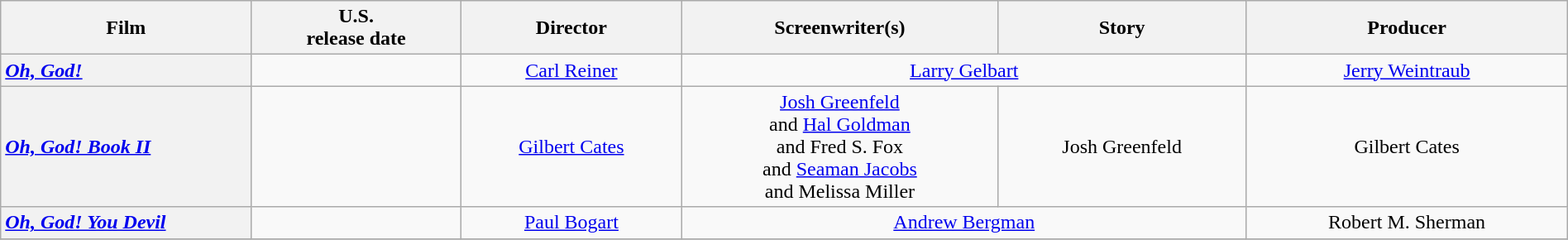<table class="wikitable plainrowheaders" style="text-align:center" width=100%>
<tr>
<th scope="col" style="width:16%;">Film</th>
<th scope="col">U.S.<br>release date</th>
<th scope="col">Director</th>
<th scope="col">Screenwriter(s)</th>
<th scope="col">Story</th>
<th scope="col">Producer</th>
</tr>
<tr>
<th scope="row" style="text-align:left"><em><a href='#'>Oh, God!</a></em></th>
<td style="text-align:center"></td>
<td><a href='#'>Carl Reiner</a></td>
<td colspan="2"><a href='#'>Larry Gelbart</a></td>
<td><a href='#'>Jerry Weintraub</a></td>
</tr>
<tr>
<th scope="row" style="text-align:left"><em><a href='#'>Oh, God! Book II</a></em></th>
<td style="text-align:center"></td>
<td><a href='#'>Gilbert Cates</a></td>
<td><a href='#'>Josh Greenfeld</a> <br>and <a href='#'>Hal Goldman</a> <br>and Fred S. Fox <br>and <a href='#'>Seaman Jacobs</a> <br>and Melissa Miller</td>
<td>Josh Greenfeld</td>
<td>Gilbert Cates</td>
</tr>
<tr>
<th scope="row" style="text-align:left"><em><a href='#'>Oh, God! You Devil</a></em></th>
<td></td>
<td><a href='#'>Paul Bogart</a></td>
<td colspan="2"><a href='#'>Andrew Bergman</a></td>
<td>Robert M. Sherman</td>
</tr>
<tr>
</tr>
</table>
